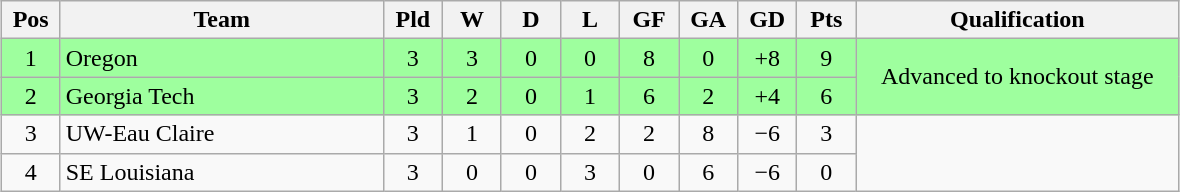<table class="wikitable" style="text-align:center; margin: 1em auto">
<tr>
<th style="width:2em">Pos</th>
<th style="width:13em">Team</th>
<th style="width:2em">Pld</th>
<th style="width:2em">W</th>
<th style="width:2em">D</th>
<th style="width:2em">L</th>
<th style="width:2em">GF</th>
<th style="width:2em">GA</th>
<th style="width:2em">GD</th>
<th style="width:2em">Pts</th>
<th style="width:13em">Qualification</th>
</tr>
<tr bgcolor="#9eff9e">
<td>1</td>
<td style="text-align:left">Oregon</td>
<td>3</td>
<td>3</td>
<td>0</td>
<td>0</td>
<td>8</td>
<td>0</td>
<td>+8</td>
<td>9</td>
<td rowspan="2">Advanced to knockout stage</td>
</tr>
<tr bgcolor="#9eff9e">
<td>2</td>
<td style="text-align:left">Georgia Tech</td>
<td>3</td>
<td>2</td>
<td>0</td>
<td>1</td>
<td>6</td>
<td>2</td>
<td>+4</td>
<td>6</td>
</tr>
<tr>
<td>3</td>
<td style="text-align:left">UW-Eau Claire</td>
<td>3</td>
<td>1</td>
<td>0</td>
<td>2</td>
<td>2</td>
<td>8</td>
<td>−6</td>
<td>3</td>
<td rowspan="2"></td>
</tr>
<tr>
<td>4</td>
<td style="text-align:left">SE Louisiana</td>
<td>3</td>
<td>0</td>
<td>0</td>
<td>3</td>
<td>0</td>
<td>6</td>
<td>−6</td>
<td>0</td>
</tr>
</table>
